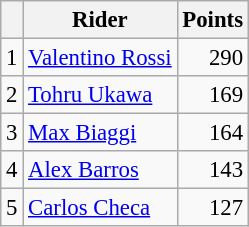<table class="wikitable" style="font-size: 95%;">
<tr>
<th></th>
<th>Rider</th>
<th>Points</th>
</tr>
<tr>
<td align=center>1</td>
<td> <a href='#'>Valentino Rossi</a></td>
<td align=right>290</td>
</tr>
<tr>
<td align=center>2</td>
<td> <a href='#'>Tohru Ukawa</a></td>
<td align=right>169</td>
</tr>
<tr>
<td align=center>3</td>
<td> <a href='#'>Max Biaggi</a></td>
<td align=right>164</td>
</tr>
<tr>
<td align=center>4</td>
<td> <a href='#'>Alex Barros</a></td>
<td align=right>143</td>
</tr>
<tr>
<td align=center>5</td>
<td> <a href='#'>Carlos Checa</a></td>
<td align=right>127</td>
</tr>
</table>
